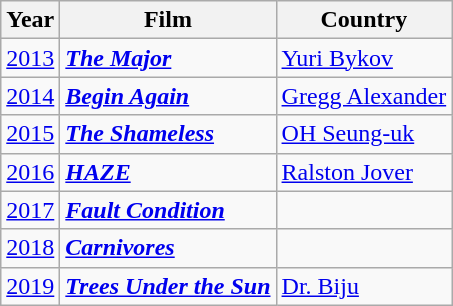<table class="wikitable">
<tr>
<th>Year</th>
<th>Film</th>
<th>Country</th>
</tr>
<tr>
<td><a href='#'>2013</a></td>
<td><strong><em><a href='#'>The Major</a></em></strong></td>
<td> <a href='#'>Yuri Bykov</a></td>
</tr>
<tr>
<td><a href='#'>2014</a></td>
<td><strong><em><a href='#'>Begin Again</a></em></strong></td>
<td> <a href='#'>Gregg Alexander</a></td>
</tr>
<tr>
<td><a href='#'>2015</a></td>
<td><strong><em><a href='#'>The Shameless</a></em></strong></td>
<td> <a href='#'>OH Seung-uk</a></td>
</tr>
<tr>
<td><a href='#'>2016</a></td>
<td><strong><em><a href='#'>HAZE</a></em></strong></td>
<td> <a href='#'>Ralston Jover</a></td>
</tr>
<tr>
<td><a href='#'>2017</a></td>
<td><strong><em><a href='#'>Fault Condition</a></em></strong></td>
<td></td>
</tr>
<tr>
<td><a href='#'>2018</a></td>
<td><strong><em><a href='#'>Carnivores</a></em></strong></td>
<td></td>
</tr>
<tr>
<td><a href='#'>2019</a></td>
<td><strong><em><a href='#'>Trees Under the Sun</a></em></strong></td>
<td> <a href='#'>Dr. Biju</a></td>
</tr>
</table>
